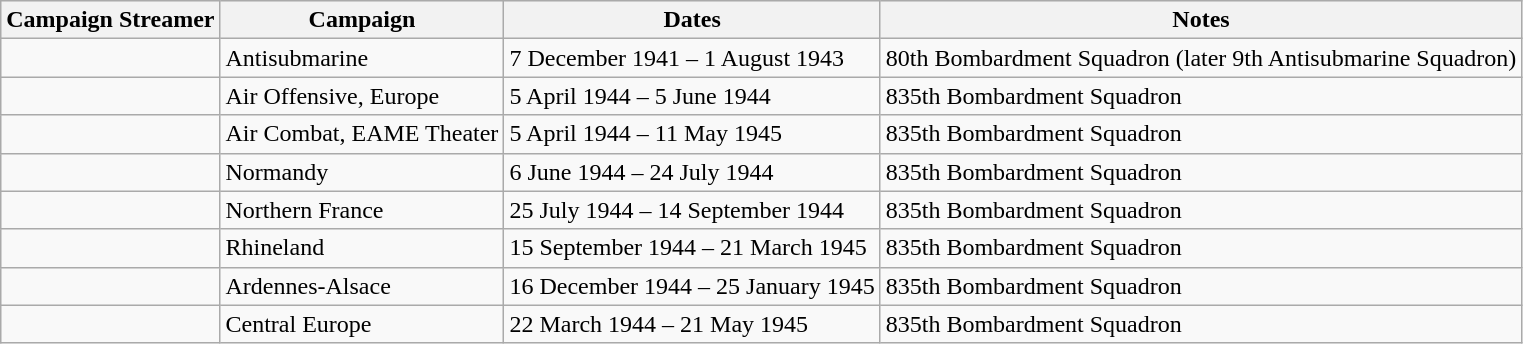<table class="wikitable">
<tr style="background:#efefef;">
<th>Campaign Streamer</th>
<th>Campaign</th>
<th>Dates</th>
<th>Notes</th>
</tr>
<tr>
<td></td>
<td>Antisubmarine</td>
<td>7 December 1941 – 1 August 1943</td>
<td>80th Bombardment Squadron (later 9th Antisubmarine Squadron)</td>
</tr>
<tr>
<td></td>
<td>Air Offensive, Europe</td>
<td>5 April 1944 – 5 June 1944</td>
<td>835th Bombardment Squadron</td>
</tr>
<tr>
<td></td>
<td>Air Combat, EAME Theater</td>
<td>5 April 1944 – 11 May 1945</td>
<td>835th Bombardment Squadron</td>
</tr>
<tr>
<td></td>
<td>Normandy</td>
<td>6 June 1944 – 24 July 1944</td>
<td>835th Bombardment Squadron</td>
</tr>
<tr>
<td></td>
<td>Northern France</td>
<td>25 July 1944 – 14 September 1944</td>
<td>835th Bombardment Squadron</td>
</tr>
<tr>
<td></td>
<td>Rhineland</td>
<td>15 September 1944 – 21 March 1945</td>
<td>835th Bombardment Squadron</td>
</tr>
<tr>
<td></td>
<td>Ardennes-Alsace</td>
<td>16 December 1944 – 25 January 1945</td>
<td>835th Bombardment Squadron</td>
</tr>
<tr>
<td></td>
<td>Central Europe</td>
<td>22 March 1944 – 21 May 1945</td>
<td>835th Bombardment Squadron</td>
</tr>
</table>
